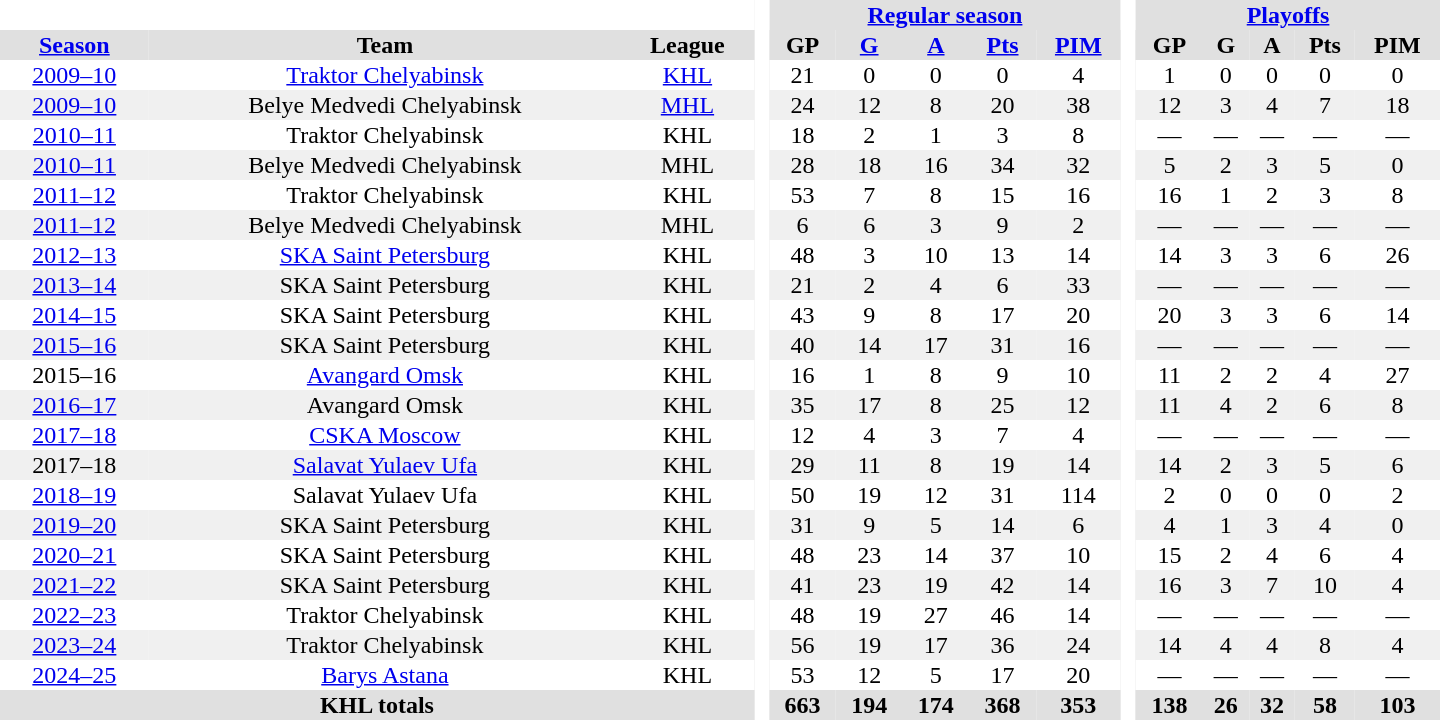<table border="0" cellpadding="1" cellspacing="0" style="text-align:center; width:60em;">
<tr style="background:#e0e0e0;">
<th colspan="3"  bgcolor="#ffffff"> </th>
<th rowspan="99" bgcolor="#ffffff"> </th>
<th colspan="5"><a href='#'>Regular season</a></th>
<th rowspan="99" bgcolor="#ffffff"> </th>
<th colspan="5"><a href='#'>Playoffs</a></th>
</tr>
<tr style="background:#e0e0e0;">
<th><a href='#'>Season</a></th>
<th>Team</th>
<th>League</th>
<th>GP</th>
<th><a href='#'>G</a></th>
<th><a href='#'>A</a></th>
<th><a href='#'>Pts</a></th>
<th><a href='#'>PIM</a></th>
<th>GP</th>
<th>G</th>
<th>A</th>
<th>Pts</th>
<th>PIM</th>
</tr>
<tr ALIGN="center">
<td><a href='#'>2009–10</a></td>
<td><a href='#'>Traktor Chelyabinsk</a></td>
<td><a href='#'>KHL</a></td>
<td>21</td>
<td>0</td>
<td>0</td>
<td>0</td>
<td>4</td>
<td>1</td>
<td>0</td>
<td>0</td>
<td>0</td>
<td>0</td>
</tr>
<tr ALIGN="center"  bgcolor="#f0f0f0">
<td><a href='#'>2009–10</a></td>
<td>Belye Medvedi Chelyabinsk</td>
<td><a href='#'>MHL</a></td>
<td>24</td>
<td>12</td>
<td>8</td>
<td>20</td>
<td>38</td>
<td>12</td>
<td>3</td>
<td>4</td>
<td>7</td>
<td>18</td>
</tr>
<tr ALIGN="center">
<td><a href='#'>2010–11</a></td>
<td>Traktor Chelyabinsk</td>
<td>KHL</td>
<td>18</td>
<td>2</td>
<td>1</td>
<td>3</td>
<td>8</td>
<td>—</td>
<td>—</td>
<td>—</td>
<td>—</td>
<td>—</td>
</tr>
<tr ALIGN="center" bgcolor="#f0f0f0">
<td><a href='#'>2010–11</a></td>
<td>Belye Medvedi Chelyabinsk</td>
<td>MHL</td>
<td>28</td>
<td>18</td>
<td>16</td>
<td>34</td>
<td>32</td>
<td>5</td>
<td>2</td>
<td>3</td>
<td>5</td>
<td>0</td>
</tr>
<tr ALIGN="center">
<td><a href='#'>2011–12</a></td>
<td>Traktor Chelyabinsk</td>
<td>KHL</td>
<td>53</td>
<td>7</td>
<td>8</td>
<td>15</td>
<td>16</td>
<td>16</td>
<td>1</td>
<td>2</td>
<td>3</td>
<td>8</td>
</tr>
<tr ALIGN="center"  bgcolor="#f0f0f0">
<td><a href='#'>2011–12</a></td>
<td>Belye Medvedi Chelyabinsk</td>
<td>MHL</td>
<td>6</td>
<td>6</td>
<td>3</td>
<td>9</td>
<td>2</td>
<td>—</td>
<td>—</td>
<td>—</td>
<td>—</td>
<td>—</td>
</tr>
<tr ALIGN="center">
<td><a href='#'>2012–13</a></td>
<td><a href='#'>SKA Saint Petersburg</a></td>
<td>KHL</td>
<td>48</td>
<td>3</td>
<td>10</td>
<td>13</td>
<td>14</td>
<td>14</td>
<td>3</td>
<td>3</td>
<td>6</td>
<td>26</td>
</tr>
<tr ALIGN="center"  bgcolor="#f0f0f0">
<td><a href='#'>2013–14</a></td>
<td>SKA Saint Petersburg</td>
<td>KHL</td>
<td>21</td>
<td>2</td>
<td>4</td>
<td>6</td>
<td>33</td>
<td>—</td>
<td>—</td>
<td>—</td>
<td>—</td>
<td>—</td>
</tr>
<tr ALIGN="center">
<td><a href='#'>2014–15</a></td>
<td>SKA Saint Petersburg</td>
<td>KHL</td>
<td>43</td>
<td>9</td>
<td>8</td>
<td>17</td>
<td>20</td>
<td>20</td>
<td>3</td>
<td>3</td>
<td>6</td>
<td>14</td>
</tr>
<tr ALIGN="center"  bgcolor="#f0f0f0">
<td><a href='#'>2015–16</a></td>
<td>SKA Saint Petersburg</td>
<td>KHL</td>
<td>40</td>
<td>14</td>
<td>17</td>
<td>31</td>
<td>16</td>
<td>—</td>
<td>—</td>
<td>—</td>
<td>—</td>
<td>—</td>
</tr>
<tr ALIGN="center">
<td>2015–16</td>
<td><a href='#'>Avangard Omsk</a></td>
<td>KHL</td>
<td>16</td>
<td>1</td>
<td>8</td>
<td>9</td>
<td>10</td>
<td>11</td>
<td>2</td>
<td>2</td>
<td>4</td>
<td>27</td>
</tr>
<tr ALIGN="center"  bgcolor="#f0f0f0">
<td><a href='#'>2016–17</a></td>
<td>Avangard Omsk</td>
<td>KHL</td>
<td>35</td>
<td>17</td>
<td>8</td>
<td>25</td>
<td>12</td>
<td>11</td>
<td>4</td>
<td>2</td>
<td>6</td>
<td>8</td>
</tr>
<tr ALIGN="center">
<td><a href='#'>2017–18</a></td>
<td><a href='#'>CSKA Moscow</a></td>
<td>KHL</td>
<td>12</td>
<td>4</td>
<td>3</td>
<td>7</td>
<td>4</td>
<td>—</td>
<td>—</td>
<td>—</td>
<td>—</td>
<td>—</td>
</tr>
<tr ALIGN="center"  bgcolor="#f0f0f0">
<td>2017–18</td>
<td><a href='#'>Salavat Yulaev Ufa</a></td>
<td>KHL</td>
<td>29</td>
<td>11</td>
<td>8</td>
<td>19</td>
<td>14</td>
<td>14</td>
<td>2</td>
<td>3</td>
<td>5</td>
<td>6</td>
</tr>
<tr ALIGN="center">
<td><a href='#'>2018–19</a></td>
<td>Salavat Yulaev Ufa</td>
<td>KHL</td>
<td>50</td>
<td>19</td>
<td>12</td>
<td>31</td>
<td>114</td>
<td>2</td>
<td>0</td>
<td>0</td>
<td>0</td>
<td>2</td>
</tr>
<tr ALIGN="center"  bgcolor="#f0f0f0">
<td><a href='#'>2019–20</a></td>
<td>SKA Saint Petersburg</td>
<td>KHL</td>
<td>31</td>
<td>9</td>
<td>5</td>
<td>14</td>
<td>6</td>
<td>4</td>
<td>1</td>
<td>3</td>
<td>4</td>
<td>0</td>
</tr>
<tr ALIGN="center">
<td><a href='#'>2020–21</a></td>
<td>SKA Saint Petersburg</td>
<td>KHL</td>
<td>48</td>
<td>23</td>
<td>14</td>
<td>37</td>
<td>10</td>
<td>15</td>
<td>2</td>
<td>4</td>
<td>6</td>
<td>4</td>
</tr>
<tr ALIGN="center"  bgcolor="#f0f0f0">
<td><a href='#'>2021–22</a></td>
<td>SKA Saint Petersburg</td>
<td>KHL</td>
<td>41</td>
<td>23</td>
<td>19</td>
<td>42</td>
<td>14</td>
<td>16</td>
<td>3</td>
<td>7</td>
<td>10</td>
<td>4</td>
</tr>
<tr ALIGN="center">
<td><a href='#'>2022–23</a></td>
<td>Traktor Chelyabinsk</td>
<td>KHL</td>
<td>48</td>
<td>19</td>
<td>27</td>
<td>46</td>
<td>14</td>
<td>—</td>
<td>—</td>
<td>—</td>
<td>—</td>
<td>—</td>
</tr>
<tr ALIGN="center"  bgcolor="#f0f0f0">
<td><a href='#'>2023–24</a></td>
<td>Traktor Chelyabinsk</td>
<td>KHL</td>
<td>56</td>
<td>19</td>
<td>17</td>
<td>36</td>
<td>24</td>
<td>14</td>
<td>4</td>
<td>4</td>
<td>8</td>
<td>4</td>
</tr>
<tr ALIGN="center">
<td><a href='#'>2024–25</a></td>
<td><a href='#'>Barys Astana</a></td>
<td>KHL</td>
<td>53</td>
<td>12</td>
<td>5</td>
<td>17</td>
<td>20</td>
<td>—</td>
<td>—</td>
<td>—</td>
<td>—</td>
<td>—</td>
</tr>
<tr bgcolor="#e0e0e0">
<th colspan="3">KHL totals</th>
<th>663</th>
<th>194</th>
<th>174</th>
<th>368</th>
<th>353</th>
<th>138</th>
<th>26</th>
<th>32</th>
<th>58</th>
<th>103</th>
</tr>
</table>
